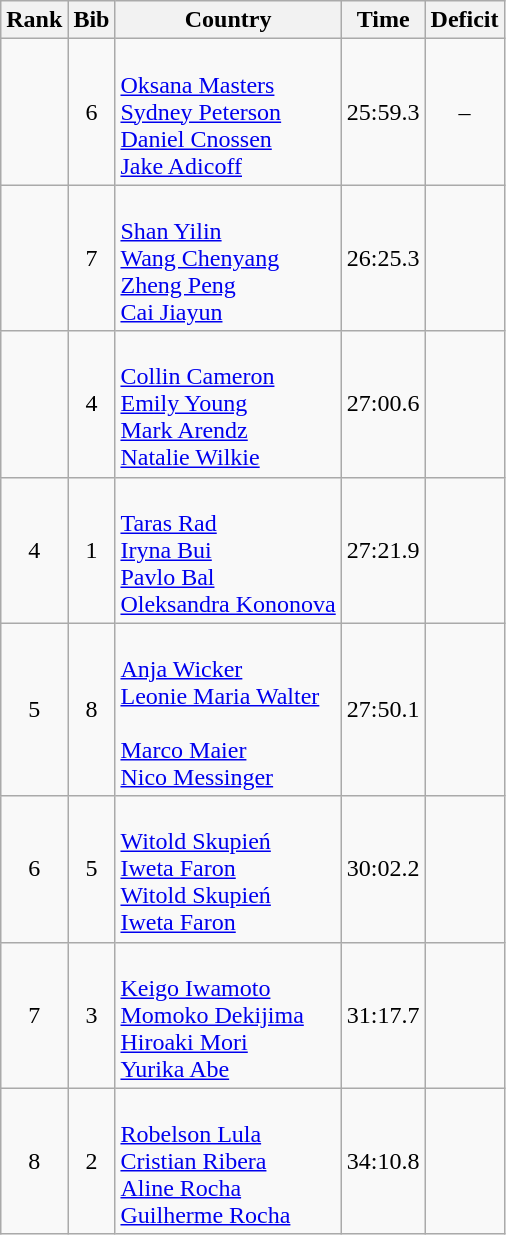<table class="wikitable sortable" style="text-align:center">
<tr>
<th>Rank</th>
<th>Bib</th>
<th>Country</th>
<th>Time</th>
<th>Deficit</th>
</tr>
<tr>
<td></td>
<td>6</td>
<td align=left><br><a href='#'>Oksana Masters</a><br><a href='#'>Sydney Peterson</a><br><a href='#'>Daniel Cnossen</a><br><a href='#'>Jake Adicoff</a><br></td>
<td>25:59.3</td>
<td>–</td>
</tr>
<tr>
<td></td>
<td>7</td>
<td align=left><br><a href='#'>Shan Yilin</a><br><a href='#'>Wang Chenyang</a><br><a href='#'>Zheng Peng</a><br><a href='#'>Cai Jiayun</a></td>
<td>26:25.3</td>
<td></td>
</tr>
<tr>
<td></td>
<td>4</td>
<td align=left><br><a href='#'>Collin Cameron</a><br><a href='#'>Emily Young</a><br><a href='#'>Mark Arendz</a><br><a href='#'>Natalie Wilkie</a></td>
<td>27:00.6</td>
<td></td>
</tr>
<tr>
<td>4</td>
<td>1</td>
<td align=left><br><a href='#'>Taras Rad</a><br><a href='#'>Iryna Bui</a><br><a href='#'>Pavlo Bal</a><br><a href='#'>Oleksandra Kononova</a></td>
<td>27:21.9</td>
<td></td>
</tr>
<tr>
<td>5</td>
<td>8</td>
<td align=left><br><a href='#'>Anja Wicker</a><br><a href='#'>Leonie Maria Walter</a><br><br><a href='#'>Marco Maier</a><br><a href='#'>Nico Messinger</a><br></td>
<td>27:50.1</td>
<td></td>
</tr>
<tr>
<td>6</td>
<td>5</td>
<td align=left><br><a href='#'>Witold Skupień</a><br><a href='#'>Iweta Faron</a><br><a href='#'>Witold Skupień</a><br><a href='#'>Iweta Faron</a></td>
<td>30:02.2</td>
<td></td>
</tr>
<tr>
<td>7</td>
<td>3</td>
<td align=left><br><a href='#'>Keigo Iwamoto</a><br><a href='#'>Momoko Dekijima</a><br><a href='#'>Hiroaki Mori</a><br><a href='#'>Yurika Abe</a></td>
<td>31:17.7</td>
<td></td>
</tr>
<tr>
<td>8</td>
<td>2</td>
<td align=left><br><a href='#'>Robelson Lula</a><br><a href='#'>Cristian Ribera</a><br><a href='#'>Aline Rocha</a><br><a href='#'>Guilherme Rocha</a></td>
<td>34:10.8</td>
<td></td>
</tr>
</table>
